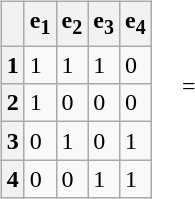<table>
<tr>
<td><br><table align=left class=wikitable>
<tr>
<th></th>
<th>e<sub>1</sub></th>
<th>e<sub>2</sub></th>
<th>e<sub>3</sub></th>
<th>e<sub>4</sub></th>
</tr>
<tr>
<th>1</th>
<td>1</td>
<td>1</td>
<td>1</td>
<td>0</td>
</tr>
<tr>
<th>2</th>
<td>1</td>
<td>0</td>
<td>0</td>
<td>0</td>
</tr>
<tr>
<th>3</th>
<td>0</td>
<td>1</td>
<td>0</td>
<td>1</td>
</tr>
<tr>
<th>4</th>
<td>0</td>
<td>0</td>
<td>1</td>
<td>1</td>
</tr>
</table>
</td>
<td>=</td>
<td><br></td>
</tr>
</table>
